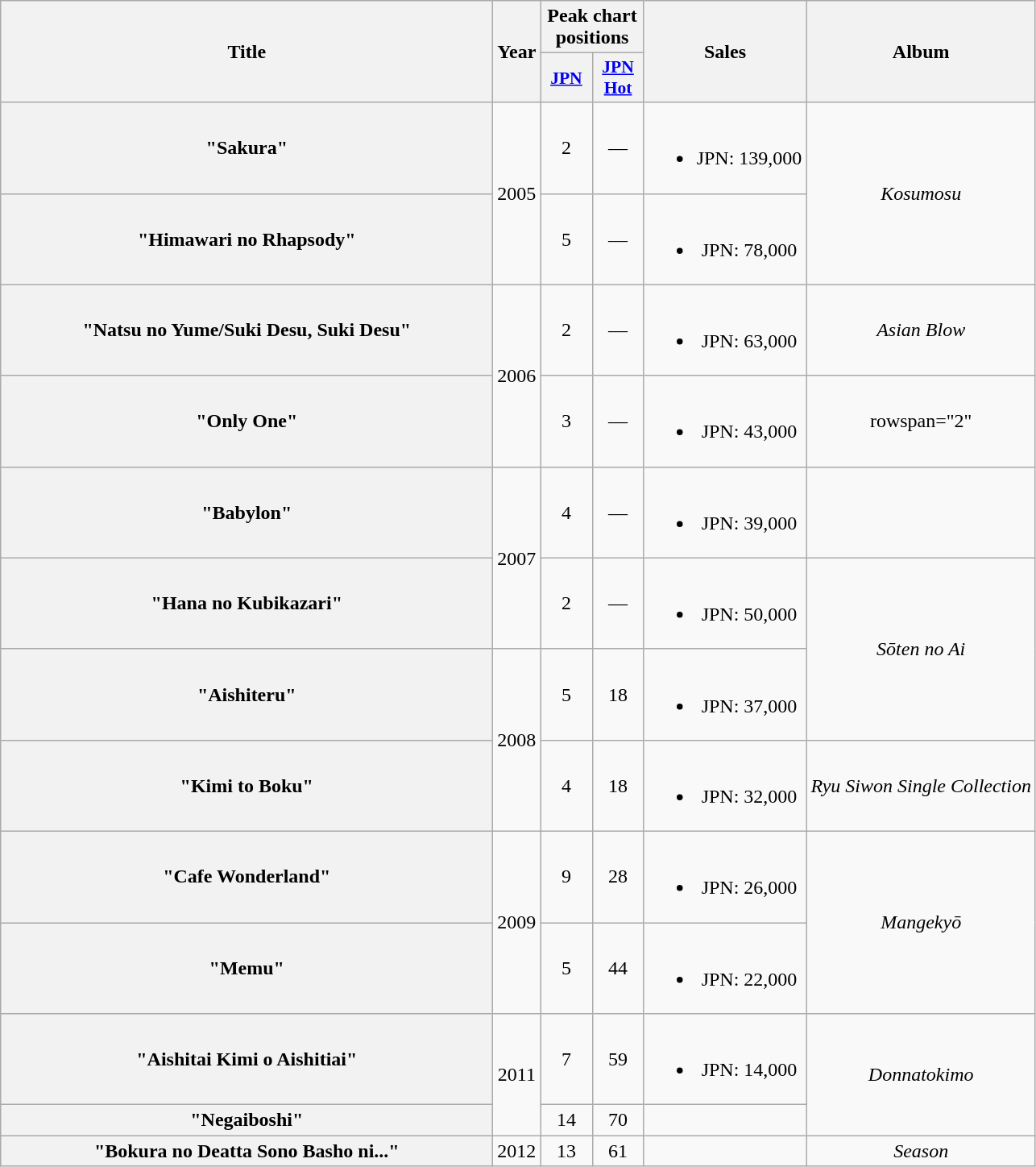<table class="wikitable plainrowheaders" style="text-align:center;">
<tr>
<th rowspan="2" style="width:25em;">Title</th>
<th rowspan="2">Year</th>
<th colspan="2">Peak chart positions</th>
<th rowspan="2">Sales</th>
<th rowspan="2">Album</th>
</tr>
<tr>
<th scope="col" style="width:2.5em;font-size:90%;"><a href='#'>JPN</a><br></th>
<th scope="col" style="width:2.5em;font-size:90%;"><a href='#'>JPN<br>Hot</a><br></th>
</tr>
<tr>
<th scope="row">"Sakura" </th>
<td rowspan="2">2005</td>
<td>2</td>
<td>—</td>
<td><br><ul><li>JPN: 139,000</li></ul></td>
<td rowspan="2"><em>Kosumosu</em></td>
</tr>
<tr>
<th scope="row">"Himawari no Rhapsody" </th>
<td>5</td>
<td>—</td>
<td><br><ul><li>JPN: 78,000</li></ul></td>
</tr>
<tr>
<th scope="row">"Natsu no Yume/Suki Desu, Suki Desu" </th>
<td rowspan="2">2006</td>
<td>2</td>
<td>—</td>
<td><br><ul><li>JPN: 63,000</li></ul></td>
<td><em>Asian Blow</em></td>
</tr>
<tr>
<th scope="row">"Only One"</th>
<td>3</td>
<td>—</td>
<td><br><ul><li>JPN: 43,000</li></ul></td>
<td>rowspan="2" </td>
</tr>
<tr>
<th scope="row">"Babylon"</th>
<td rowspan="2">2007</td>
<td>4</td>
<td>—</td>
<td><br><ul><li>JPN: 39,000</li></ul></td>
</tr>
<tr>
<th scope="row">"Hana no Kubikazari" </th>
<td>2</td>
<td>—</td>
<td><br><ul><li>JPN: 50,000</li></ul></td>
<td rowspan="2"><em>Sōten no Ai</em></td>
</tr>
<tr>
<th scope="row">"Aishiteru" </th>
<td rowspan="2">2008</td>
<td>5</td>
<td>18</td>
<td><br><ul><li>JPN: 37,000</li></ul></td>
</tr>
<tr>
<th scope="row">"Kimi to Boku" </th>
<td>4</td>
<td>18</td>
<td><br><ul><li>JPN: 32,000</li></ul></td>
<td><em>Ryu Siwon Single Collection</em></td>
</tr>
<tr>
<th scope="row">"Cafe Wonderland"</th>
<td rowspan="2">2009</td>
<td>9</td>
<td>28</td>
<td><br><ul><li>JPN: 26,000</li></ul></td>
<td rowspan="2"><em>Mangekyō</em></td>
</tr>
<tr>
<th scope="row">"Memu" </th>
<td>5</td>
<td>44</td>
<td><br><ul><li>JPN: 22,000</li></ul></td>
</tr>
<tr>
<th scope="row">"Aishitai Kimi o Aishitiai" </th>
<td rowspan="2">2011</td>
<td>7</td>
<td>59</td>
<td><br><ul><li>JPN: 14,000</li></ul></td>
<td rowspan="2"><em>Donnatokimo</em></td>
</tr>
<tr>
<th scope="row">"Negaiboshi" </th>
<td>14</td>
<td>70</td>
<td></td>
</tr>
<tr>
<th scope="row">"Bokura no Deatta Sono Basho ni..." </th>
<td>2012</td>
<td>13</td>
<td>61</td>
<td></td>
<td><em>Season</em></td>
</tr>
</table>
